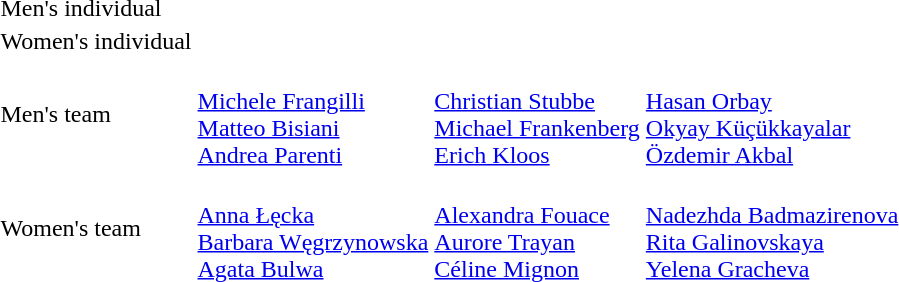<table>
<tr>
<td>Men's individual</td>
<td></td>
<td></td>
<td></td>
</tr>
<tr>
<td>Women's individual</td>
<td></td>
<td></td>
<td></td>
</tr>
<tr>
<td>Men's team</td>
<td><br><a href='#'>Michele Frangilli</a><br><a href='#'>Matteo Bisiani</a><br><a href='#'>Andrea Parenti</a></td>
<td><br><a href='#'>Christian Stubbe</a><br><a href='#'>Michael Frankenberg</a><br><a href='#'>Erich Kloos</a></td>
<td><br><a href='#'>Hasan Orbay</a><br><a href='#'>Okyay Küçükkayalar</a><br><a href='#'>Özdemir Akbal</a></td>
</tr>
<tr>
<td>Women's team</td>
<td><br><a href='#'>Anna Łęcka</a><br><a href='#'>Barbara Węgrzynowska</a><br><a href='#'>Agata Bulwa</a></td>
<td><br><a href='#'>Alexandra Fouace</a><br><a href='#'>Aurore Trayan</a><br><a href='#'>Céline Mignon</a></td>
<td><br><a href='#'>Nadezhda Badmazirenova</a><br><a href='#'>Rita Galinovskaya</a><br><a href='#'>Yelena Gracheva</a></td>
</tr>
</table>
